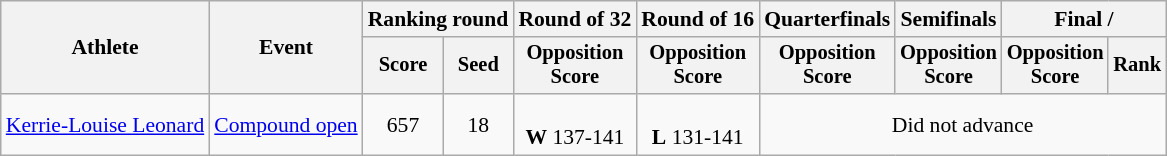<table class="wikitable" style="font-size:90%">
<tr>
<th rowspan=2>Athlete</th>
<th rowspan=2>Event</th>
<th colspan="2">Ranking round</th>
<th>Round of 32</th>
<th>Round of 16</th>
<th>Quarterfinals</th>
<th>Semifinals</th>
<th colspan="2">Final / </th>
</tr>
<tr style="font-size:95%">
<th>Score</th>
<th>Seed</th>
<th>Opposition<br>Score</th>
<th>Opposition<br>Score</th>
<th>Opposition<br>Score</th>
<th>Opposition<br>Score</th>
<th>Opposition<br>Score</th>
<th>Rank</th>
</tr>
<tr align=center>
<td align=left><a href='#'>Kerrie-Louise Leonard</a></td>
<td align=left><a href='#'>Compound open</a></td>
<td>657</td>
<td>18</td>
<td><br> <strong>W</strong> 137-141</td>
<td><br> <strong>L</strong> 131-141</td>
<td colspan=4>Did not advance</td>
</tr>
</table>
